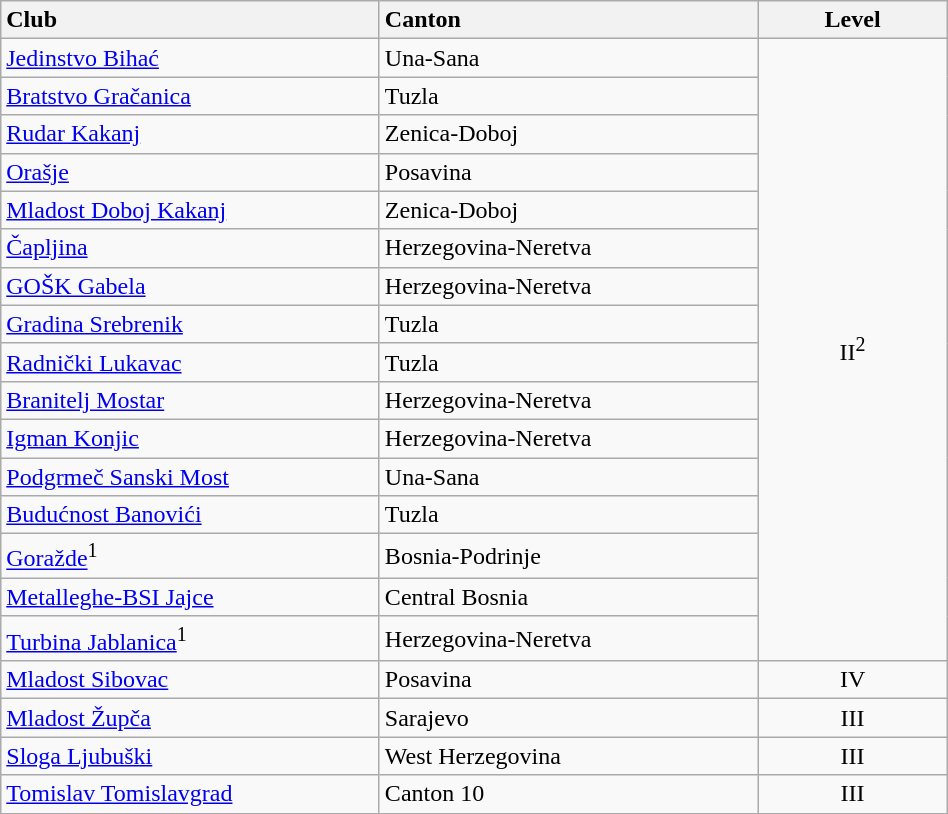<table class="wikitable" style="width:50%; text-align:left">
<tr>
<th style="width:40%; text-align:left">Club</th>
<th style="width:40%; text-align:left">Canton</th>
<th style="width:20%; text-align:center">Level</th>
</tr>
<tr>
<td><a href='#'>Jedinstvo Bihać</a></td>
<td>Una-Sana</td>
<td style="text-align:center;" rowspan="16">II<sup>2</sup></td>
</tr>
<tr>
<td><a href='#'>Bratstvo Gračanica</a></td>
<td>Tuzla</td>
</tr>
<tr>
<td><a href='#'>Rudar Kakanj</a></td>
<td>Zenica-Doboj</td>
</tr>
<tr>
<td><a href='#'>Orašje</a></td>
<td>Posavina</td>
</tr>
<tr>
<td><a href='#'>Mladost Doboj Kakanj</a></td>
<td>Zenica-Doboj</td>
</tr>
<tr>
<td><a href='#'>Čapljina</a></td>
<td>Herzegovina-Neretva</td>
</tr>
<tr>
<td><a href='#'>GOŠK Gabela</a></td>
<td>Herzegovina-Neretva</td>
</tr>
<tr>
<td><a href='#'>Gradina Srebrenik</a></td>
<td>Tuzla</td>
</tr>
<tr>
<td><a href='#'>Radnički Lukavac</a></td>
<td>Tuzla</td>
</tr>
<tr>
<td><a href='#'>Branitelj Mostar</a></td>
<td>Herzegovina-Neretva</td>
</tr>
<tr>
<td><a href='#'>Igman Konjic</a></td>
<td>Herzegovina-Neretva</td>
</tr>
<tr>
<td><a href='#'>Podgrmeč Sanski Most</a></td>
<td>Una-Sana</td>
</tr>
<tr>
<td><a href='#'>Budućnost Banovići</a></td>
<td>Tuzla</td>
</tr>
<tr>
<td><a href='#'>Goražde</a><sup>1</sup></td>
<td>Bosnia-Podrinje</td>
</tr>
<tr>
<td><a href='#'>Metalleghe-BSI Jajce</a></td>
<td>Central Bosnia</td>
</tr>
<tr>
<td><a href='#'>Turbina Jablanica</a><sup>1</sup></td>
<td>Herzegovina-Neretva</td>
</tr>
<tr>
<td><a href='#'>Mladost Sibovac</a></td>
<td>Posavina</td>
<td style="text-align:center">IV</td>
</tr>
<tr>
<td><a href='#'>Mladost Župča</a></td>
<td>Sarajevo</td>
<td style="text-align:center">III</td>
</tr>
<tr>
<td><a href='#'>Sloga Ljubuški</a></td>
<td>West Herzegovina</td>
<td style="text-align:center">III</td>
</tr>
<tr>
<td><a href='#'>Tomislav Tomislavgrad</a></td>
<td>Canton 10</td>
<td style="text-align:center">III</td>
</tr>
</table>
